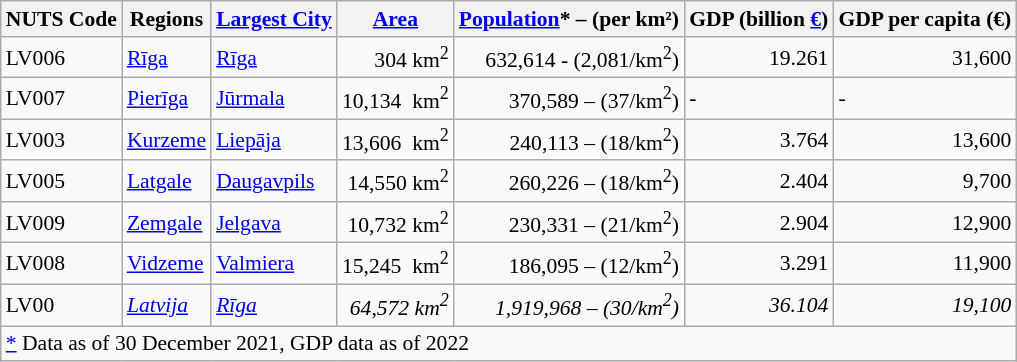<table class="sortable wikitable" style="font-size:90%">
<tr>
<th>NUTS Code</th>
<th>Regions</th>
<th><a href='#'>Largest City</a></th>
<th><a href='#'>Area</a></th>
<th><a href='#'>Population</a>* – (per km²)</th>
<th>GDP (billion <a href='#'>€</a>)</th>
<th>GDP per capita (€)</th>
</tr>
<tr>
<td>LV006</td>
<td><a href='#'>Rīga</a></td>
<td><a href='#'>Rīga</a></td>
<td style="text-align:right">304 km<sup>2</sup></td>
<td style="text-align:right">632,614 - (2,081/km<sup>2</sup>)</td>
<td style="text-align:right">19.261</td>
<td style="text-align:right">31,600</td>
</tr>
<tr>
<td>LV007</td>
<td><a href='#'>Pierīga</a></td>
<td><a href='#'>Jūrmala</a></td>
<td style="text-align:right">10,134  km<sup>2</sup></td>
<td style="text-align:right">370,589 – (37/km<sup>2</sup>)</td>
<td>-</td>
<td>-</td>
</tr>
<tr>
<td>LV003</td>
<td><a href='#'>Kurzeme</a></td>
<td><a href='#'>Liepāja</a></td>
<td style="text-align:right">13,606  km<sup>2</sup></td>
<td style="text-align:right">240,113 – (18/km<sup>2</sup>)</td>
<td style="text-align:right">3.764</td>
<td style="text-align:right">13,600</td>
</tr>
<tr>
<td>LV005</td>
<td><a href='#'>Latgale</a></td>
<td><a href='#'>Daugavpils</a></td>
<td style="text-align:right">14,550 km<sup>2</sup></td>
<td style="text-align:right">260,226 – (18/km<sup>2</sup>)</td>
<td style="text-align:right">2.404</td>
<td style="text-align:right">9,700</td>
</tr>
<tr>
<td>LV009</td>
<td><a href='#'>Zemgale</a></td>
<td><a href='#'>Jelgava</a></td>
<td style="text-align:right">10,732 km<sup>2</sup></td>
<td style="text-align:right">230,331 – (21/km<sup>2</sup>)</td>
<td style="text-align:right">2.904</td>
<td style="text-align:right">12,900</td>
</tr>
<tr>
<td>LV008</td>
<td><a href='#'>Vidzeme</a></td>
<td><a href='#'>Valmiera</a></td>
<td style="text-align:right">15,245  km<sup>2</sup></td>
<td style="text-align:right">186,095 – (12/km<sup>2</sup>)</td>
<td style="text-align:right">3.291</td>
<td style="text-align:right">11,900</td>
</tr>
<tr>
<td>LV00</td>
<td><em><a href='#'>Latvija</a></em></td>
<td><em><a href='#'>Rīga</a></em></td>
<td style="text-align:right"><em>64,572 km<sup>2</sup></em></td>
<td style="text-align:right"><em>1,919,968 – (30/km<sup>2</sup>)</em></td>
<td style="text-align:right"><em>36.104</em></td>
<td style="text-align:right"><em>19,100</em></td>
</tr>
<tr>
<td colspan="7"><a href='#'>*</a>   Data as of 30 December 2021, GDP data as of 2022</td>
</tr>
</table>
